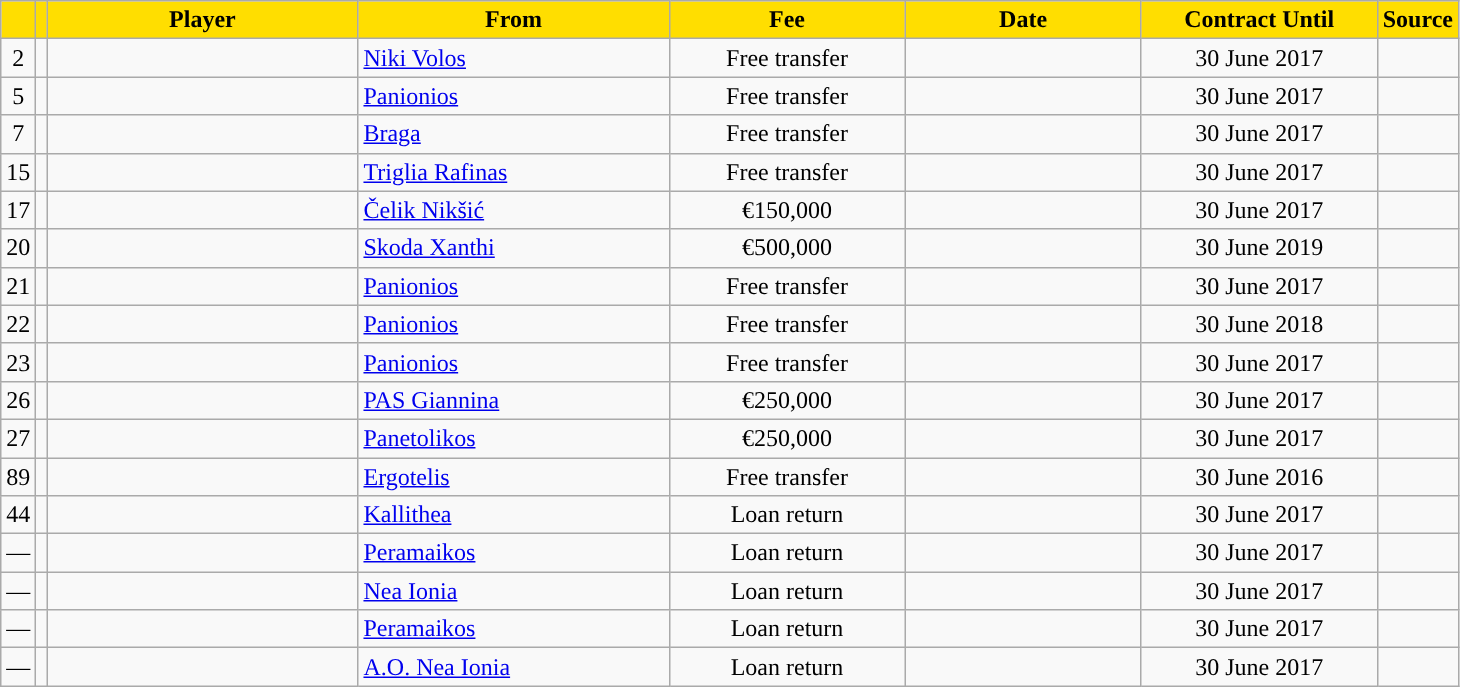<table class="wikitable sortable">
<tr>
<th style="background:#FFDE00"></th>
<th style="background:#FFDE00"></th>
<th width=200 style="background:#FFDE00">Player</th>
<th width=200 style="background:#FFDE00">From</th>
<th width=150 style="background:#FFDE00">Fee</th>
<th width=150 style="background:#FFDE00">Date</th>
<th width=150 style="background:#FFDE00">Contract Until</th>
<th style="background:#FFDE00">Source</th>
</tr>
<tr>
<td align=center>2</td>
<td align=center></td>
<td></td>
<td> <a href='#'>Niki Volos</a></td>
<td align=center>Free transfer</td>
<td align=center></td>
<td align=center>30 June 2017</td>
<td align=center></td>
</tr>
<tr>
<td align=center>5</td>
<td align=center></td>
<td></td>
<td> <a href='#'>Panionios</a></td>
<td align=center>Free transfer</td>
<td align=center></td>
<td align=center>30 June 2017</td>
<td align=center></td>
</tr>
<tr>
<td align=center>7</td>
<td align=center></td>
<td></td>
<td> <a href='#'>Braga</a></td>
<td align=center>Free transfer</td>
<td align=center></td>
<td align=center>30 June 2017</td>
<td align=center></td>
</tr>
<tr>
<td align=center>15</td>
<td align=center></td>
<td></td>
<td> <a href='#'>Triglia Rafinas</a></td>
<td align=center>Free transfer</td>
<td align=center></td>
<td align=center>30 June 2017</td>
<td align=center></td>
</tr>
<tr>
<td align=center>17</td>
<td align=center></td>
<td></td>
<td> <a href='#'>Čelik Nikšić</a></td>
<td align=center>€150,000</td>
<td align=center></td>
<td align=center>30 June 2017</td>
<td align=center></td>
</tr>
<tr>
<td align=center>20</td>
<td align=center></td>
<td></td>
<td> <a href='#'>Skoda Xanthi</a></td>
<td align=center>€500,000</td>
<td align=center></td>
<td align=center>30 June 2019</td>
<td align=center></td>
</tr>
<tr>
<td align=center>21</td>
<td align=center></td>
<td></td>
<td> <a href='#'>Panionios</a></td>
<td align=center>Free transfer</td>
<td align=center></td>
<td align=center>30 June 2017</td>
<td align=center></td>
</tr>
<tr>
<td align=center>22</td>
<td align=center></td>
<td></td>
<td> <a href='#'>Panionios</a></td>
<td align=center>Free transfer</td>
<td align=center></td>
<td align=center>30 June 2018</td>
<td align=center></td>
</tr>
<tr>
<td align=center>23</td>
<td align=center></td>
<td></td>
<td> <a href='#'>Panionios</a></td>
<td align=center>Free transfer</td>
<td align=center></td>
<td align=center>30 June 2017</td>
<td align=center></td>
</tr>
<tr>
<td align=center>26</td>
<td align=center></td>
<td></td>
<td> <a href='#'>PAS Giannina</a></td>
<td align=center>€250,000</td>
<td align=center></td>
<td align=center>30 June 2017</td>
<td align=center></td>
</tr>
<tr>
<td align=center>27</td>
<td align=center></td>
<td></td>
<td> <a href='#'>Panetolikos</a></td>
<td align=center>€250,000</td>
<td align=center></td>
<td align=center>30 June 2017</td>
<td align=center></td>
</tr>
<tr>
<td align=center>89</td>
<td align=center></td>
<td></td>
<td> <a href='#'>Ergotelis</a></td>
<td align=center>Free transfer</td>
<td align=center></td>
<td align=center>30 June 2016</td>
<td align=center></td>
</tr>
<tr>
<td align=center>44</td>
<td align=center></td>
<td></td>
<td> <a href='#'>Kallithea</a></td>
<td align=center>Loan return</td>
<td align=center></td>
<td align=center>30 June 2017</td>
<td align=center></td>
</tr>
<tr>
<td align=center>—</td>
<td align=center></td>
<td></td>
<td> <a href='#'>Peramaikos</a></td>
<td align=center>Loan return</td>
<td align=center></td>
<td align=center>30 June 2017</td>
<td align=center></td>
</tr>
<tr>
<td align=center>—</td>
<td align=center></td>
<td></td>
<td> <a href='#'>Nea Ionia</a></td>
<td align=center>Loan return</td>
<td align=center></td>
<td align=center>30 June 2017</td>
<td align=center></td>
</tr>
<tr>
<td align=center>—</td>
<td align=center></td>
<td></td>
<td> <a href='#'>Peramaikos</a></td>
<td align=center>Loan return</td>
<td align=center></td>
<td align=center>30 June 2017</td>
<td align=center></td>
</tr>
<tr>
<td align=center>—</td>
<td align=center></td>
<td></td>
<td> <a href='#'>A.O. Nea Ionia</a></td>
<td align=center>Loan return</td>
<td align=center></td>
<td align=center>30 June 2017</td>
<td align=center></td>
</tr>
</table>
